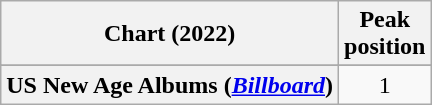<table class="wikitable sortable plainrowheaders" style="text-align:center">
<tr>
<th scope="col">Chart (2022)</th>
<th scope="col">Peak<br>position</th>
</tr>
<tr>
</tr>
<tr>
</tr>
<tr>
</tr>
<tr>
</tr>
<tr>
</tr>
<tr>
</tr>
<tr>
<th scope="row">US New Age Albums (<em><a href='#'>Billboard</a></em>)</th>
<td>1</td>
</tr>
</table>
